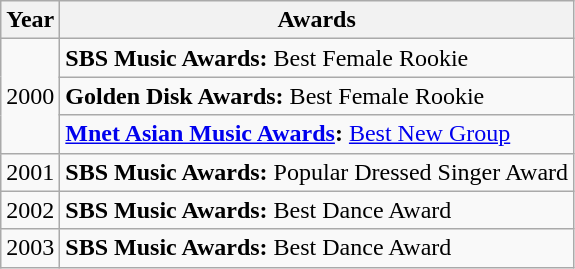<table class="wikitable">
<tr>
<th>Year</th>
<th>Awards</th>
</tr>
<tr>
<td rowspan="3">2000</td>
<td><strong>SBS Music Awards:</strong> Best Female Rookie</td>
</tr>
<tr>
<td><strong>Golden Disk Awards:</strong> Best Female Rookie</td>
</tr>
<tr>
<td><strong><a href='#'>Mnet Asian Music Awards</a>:</strong> <a href='#'>Best New Group</a></td>
</tr>
<tr>
<td rowspan="1">2001</td>
<td><strong>SBS Music Awards:</strong> Popular Dressed Singer Award</td>
</tr>
<tr>
<td rowspan="1">2002</td>
<td><strong>SBS Music Awards:</strong> Best Dance Award</td>
</tr>
<tr>
<td rowspan="1">2003</td>
<td><strong>SBS Music Awards:</strong> Best Dance Award</td>
</tr>
</table>
